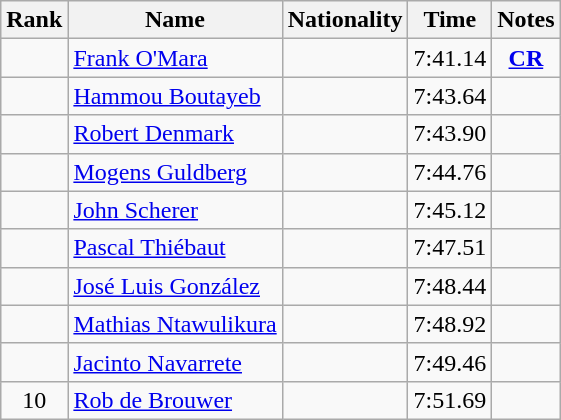<table class="wikitable sortable" style="text-align:center">
<tr>
<th>Rank</th>
<th>Name</th>
<th>Nationality</th>
<th>Time</th>
<th>Notes</th>
</tr>
<tr>
<td></td>
<td align="left"><a href='#'>Frank O'Mara</a></td>
<td align=left></td>
<td>7:41.14</td>
<td><strong><a href='#'>CR</a></strong></td>
</tr>
<tr>
<td></td>
<td align="left"><a href='#'>Hammou Boutayeb</a></td>
<td align=left></td>
<td>7:43.64</td>
<td><strong></strong></td>
</tr>
<tr>
<td></td>
<td align="left"><a href='#'>Robert Denmark</a></td>
<td align=left></td>
<td>7:43.90</td>
<td><br><strong></strong></td>
</tr>
<tr>
<td></td>
<td align="left"><a href='#'>Mogens Guldberg</a></td>
<td align=left></td>
<td>7:44.76</td>
<td><strong></strong></td>
</tr>
<tr>
<td></td>
<td align="left"><a href='#'>John Scherer</a></td>
<td align=left></td>
<td>7:45.12</td>
<td><strong></strong></td>
</tr>
<tr>
<td></td>
<td align="left"><a href='#'>Pascal Thiébaut</a></td>
<td align=left></td>
<td>7:47.51</td>
<td><strong></strong></td>
</tr>
<tr>
<td></td>
<td align="left"><a href='#'>José Luis González</a></td>
<td align=left></td>
<td>7:48.44</td>
<td></td>
</tr>
<tr>
<td></td>
<td align="left"><a href='#'>Mathias Ntawulikura</a></td>
<td align=left></td>
<td>7:48.92</td>
<td><strong></strong></td>
</tr>
<tr>
<td></td>
<td align="left"><a href='#'>Jacinto Navarrete</a></td>
<td align=left></td>
<td>7:49.46</td>
<td><strong></strong></td>
</tr>
<tr>
<td>10</td>
<td align="left"><a href='#'>Rob de Brouwer</a></td>
<td align=left></td>
<td>7:51.69</td>
<td></td>
</tr>
</table>
